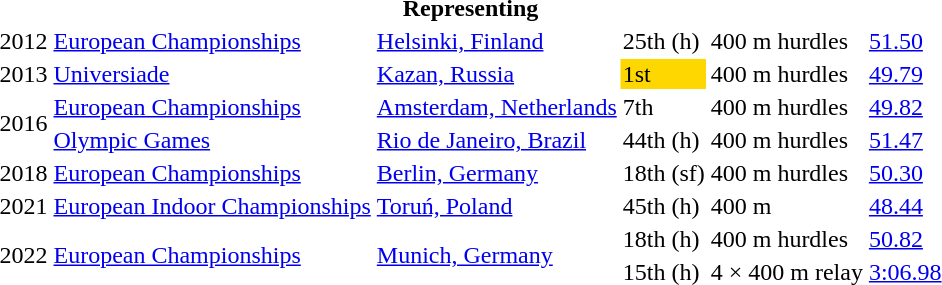<table>
<tr>
<th colspan="6">Representing </th>
</tr>
<tr>
<td>2012</td>
<td><a href='#'>European Championships</a></td>
<td><a href='#'>Helsinki, Finland</a></td>
<td>25th (h)</td>
<td>400 m hurdles</td>
<td><a href='#'>51.50</a></td>
</tr>
<tr>
<td>2013</td>
<td><a href='#'>Universiade</a></td>
<td><a href='#'>Kazan, Russia</a></td>
<td bgcolor=gold>1st</td>
<td>400 m hurdles</td>
<td><a href='#'>49.79</a></td>
</tr>
<tr>
<td rowspan=2>2016</td>
<td><a href='#'>European Championships</a></td>
<td><a href='#'>Amsterdam, Netherlands</a></td>
<td>7th</td>
<td>400 m hurdles</td>
<td><a href='#'>49.82</a></td>
</tr>
<tr>
<td><a href='#'>Olympic Games</a></td>
<td><a href='#'>Rio de Janeiro, Brazil</a></td>
<td>44th (h)</td>
<td>400 m hurdles</td>
<td><a href='#'>51.47</a></td>
</tr>
<tr>
<td>2018</td>
<td><a href='#'>European Championships</a></td>
<td><a href='#'>Berlin, Germany</a></td>
<td>18th (sf)</td>
<td>400 m hurdles</td>
<td><a href='#'>50.30</a></td>
</tr>
<tr>
<td>2021</td>
<td><a href='#'>European Indoor Championships</a></td>
<td><a href='#'>Toruń, Poland</a></td>
<td>45th (h)</td>
<td>400 m</td>
<td><a href='#'>48.44</a></td>
</tr>
<tr>
<td rowspan=2>2022</td>
<td rowspan=2><a href='#'>European Championships</a></td>
<td rowspan=2><a href='#'>Munich, Germany</a></td>
<td>18th (h)</td>
<td>400 m hurdles</td>
<td><a href='#'>50.82</a></td>
</tr>
<tr>
<td>15th (h)</td>
<td>4 × 400 m relay</td>
<td><a href='#'>3:06.98</a></td>
</tr>
</table>
